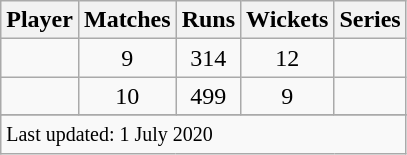<table class="wikitable plainrowheaders sortable">
<tr>
<th scope=col>Player</th>
<th scope=col>Matches</th>
<th scope=col>Runs</th>
<th scope=col>Wickets</th>
<th scope=col>Series</th>
</tr>
<tr>
<td></td>
<td align=center>9</td>
<td align=center>314</td>
<td align=center>12</td>
<td></td>
</tr>
<tr>
<td></td>
<td align=center>10</td>
<td align=center>499</td>
<td align=center>9</td>
<td></td>
</tr>
<tr>
</tr>
<tr class=sortbottom>
<td colspan=5><small>Last updated: 1 July 2020</small></td>
</tr>
</table>
